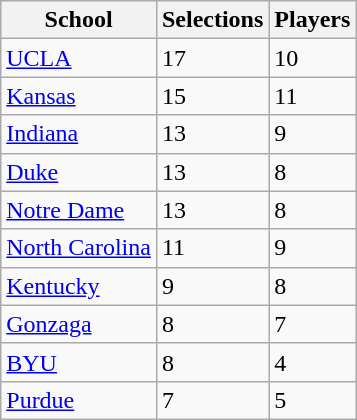<table class="wikitable sortable" border="1">
<tr>
<th scope="col">School</th>
<th scope="col">Selections</th>
<th scope="col">Players</th>
</tr>
<tr>
<td><a href='#'>UCLA</a></td>
<td>17</td>
<td>10</td>
</tr>
<tr>
<td><a href='#'>Kansas</a></td>
<td>15</td>
<td>11</td>
</tr>
<tr>
<td><a href='#'>Indiana</a></td>
<td>13</td>
<td>9</td>
</tr>
<tr>
<td><a href='#'>Duke</a></td>
<td>13</td>
<td>8</td>
</tr>
<tr>
<td><a href='#'>Notre Dame</a></td>
<td>13</td>
<td>8</td>
</tr>
<tr>
<td><a href='#'>North Carolina</a></td>
<td>11</td>
<td>9</td>
</tr>
<tr>
<td><a href='#'>Kentucky</a></td>
<td>9</td>
<td>8</td>
</tr>
<tr>
<td><a href='#'>Gonzaga</a></td>
<td>8</td>
<td>7</td>
</tr>
<tr>
<td><a href='#'>BYU</a></td>
<td>8</td>
<td>4</td>
</tr>
<tr>
<td><a href='#'>Purdue</a></td>
<td>7</td>
<td>5</td>
</tr>
</table>
